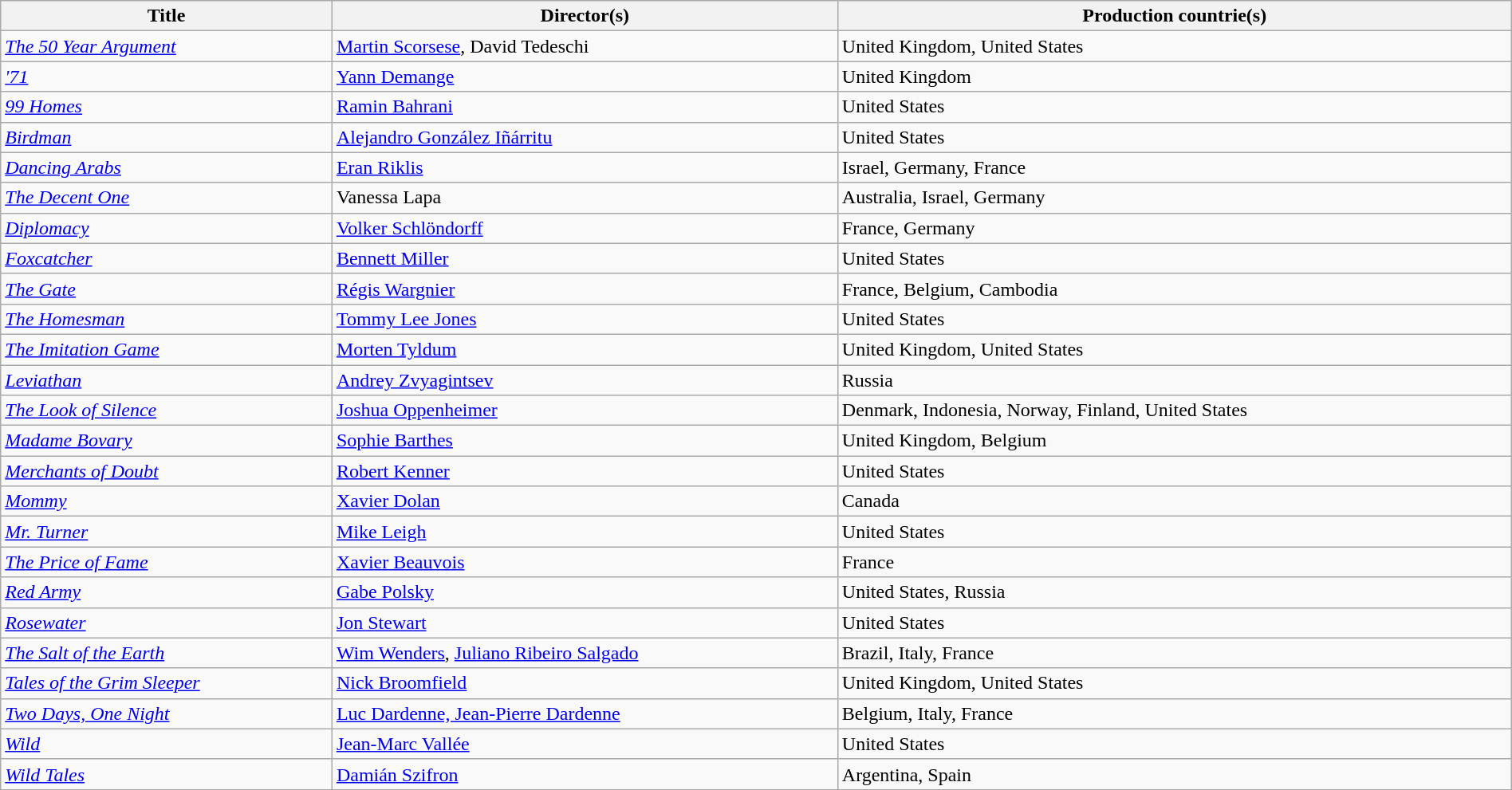<table class="sortable wikitable" style="width:100%; margin-bottom:4px" cellpadding="5">
<tr>
<th scope="col">Title</th>
<th scope="col">Director(s)</th>
<th scope="col">Production countrie(s)</th>
</tr>
<tr>
<td><em><a href='#'>The 50 Year Argument</a></em></td>
<td><a href='#'>Martin Scorsese</a>, David Tedeschi</td>
<td>United Kingdom, United States</td>
</tr>
<tr>
<td><em><a href='#'>'71</a></em></td>
<td><a href='#'>Yann Demange</a></td>
<td>United Kingdom</td>
</tr>
<tr>
<td><em><a href='#'>99 Homes</a></em></td>
<td><a href='#'>Ramin Bahrani</a></td>
<td>United States</td>
</tr>
<tr>
<td><em><a href='#'>Birdman</a></em></td>
<td><a href='#'>Alejandro González Iñárritu</a></td>
<td>United States</td>
</tr>
<tr>
<td><em><a href='#'>Dancing Arabs</a></em></td>
<td><a href='#'>Eran Riklis</a></td>
<td>Israel, Germany, France</td>
</tr>
<tr>
<td><em><a href='#'>The Decent One</a></em></td>
<td>Vanessa Lapa</td>
<td>Australia, Israel, Germany</td>
</tr>
<tr>
<td><em><a href='#'>Diplomacy</a></em></td>
<td><a href='#'>Volker Schlöndorff</a></td>
<td>France, Germany</td>
</tr>
<tr>
<td><em><a href='#'>Foxcatcher</a></em></td>
<td><a href='#'>Bennett Miller</a></td>
<td>United States</td>
</tr>
<tr>
<td><em><a href='#'>The Gate</a></em></td>
<td><a href='#'>Régis Wargnier</a></td>
<td>France, Belgium, Cambodia</td>
</tr>
<tr>
<td><em><a href='#'>The Homesman</a></em></td>
<td><a href='#'>Tommy Lee Jones</a></td>
<td>United States</td>
</tr>
<tr>
<td><em><a href='#'>The Imitation Game</a></em></td>
<td><a href='#'>Morten Tyldum</a></td>
<td>United Kingdom, United States</td>
</tr>
<tr>
<td><em><a href='#'>Leviathan</a></em></td>
<td><a href='#'>Andrey Zvyagintsev</a></td>
<td>Russia</td>
</tr>
<tr>
<td><em><a href='#'>The Look of Silence</a></em></td>
<td><a href='#'>Joshua Oppenheimer</a></td>
<td>Denmark, Indonesia, Norway, Finland, United States</td>
</tr>
<tr>
<td><em><a href='#'>Madame Bovary</a></em></td>
<td><a href='#'>Sophie Barthes</a></td>
<td>United Kingdom, Belgium</td>
</tr>
<tr>
<td><em><a href='#'>Merchants of Doubt</a></em></td>
<td><a href='#'>Robert Kenner</a></td>
<td>United States</td>
</tr>
<tr>
<td><em><a href='#'>Mommy</a></em></td>
<td><a href='#'>Xavier Dolan</a></td>
<td>Canada</td>
</tr>
<tr>
<td><em><a href='#'>Mr. Turner</a></em></td>
<td><a href='#'>Mike Leigh</a></td>
<td>United States</td>
</tr>
<tr>
<td><em><a href='#'>The Price of Fame</a></em></td>
<td><a href='#'>Xavier Beauvois</a></td>
<td>France</td>
</tr>
<tr>
<td><em><a href='#'>Red Army</a></em></td>
<td><a href='#'>Gabe Polsky</a></td>
<td>United States, Russia</td>
</tr>
<tr>
<td><em><a href='#'>Rosewater</a></em></td>
<td><a href='#'>Jon Stewart</a></td>
<td>United States</td>
</tr>
<tr>
<td><em><a href='#'>The Salt of the Earth</a></em></td>
<td><a href='#'>Wim Wenders</a>, <a href='#'>Juliano Ribeiro Salgado</a></td>
<td>Brazil, Italy, France</td>
</tr>
<tr>
<td><em><a href='#'>Tales of the Grim Sleeper</a></em></td>
<td><a href='#'>Nick Broomfield</a></td>
<td>United Kingdom, United States</td>
</tr>
<tr>
<td><em><a href='#'>Two Days, One Night</a></em></td>
<td><a href='#'>Luc Dardenne, Jean-Pierre Dardenne</a></td>
<td>Belgium, Italy, France</td>
</tr>
<tr>
<td><em><a href='#'>Wild</a></em></td>
<td><a href='#'>Jean-Marc Vallée</a></td>
<td>United States</td>
</tr>
<tr>
<td><em><a href='#'>Wild Tales</a></em></td>
<td><a href='#'>Damián Szifron</a></td>
<td>Argentina, Spain</td>
</tr>
</table>
